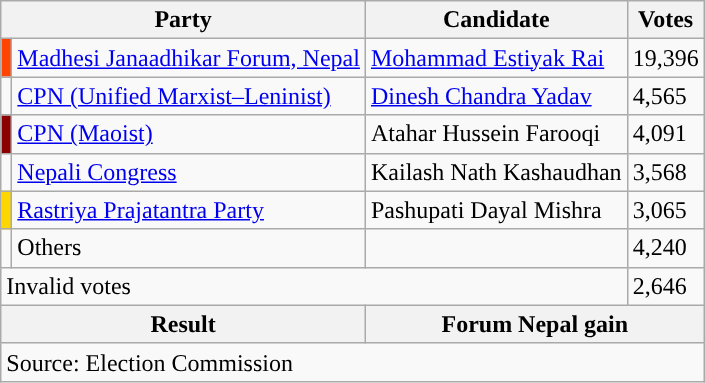<table class="wikitable">
<tr>
<th colspan="2">Party</th>
<th>Candidate</th>
<th>Votes</th>
</tr>
<tr>
<td style="background-color:orangered"></td>
<td><a href='#'>Madhesi Janaadhikar Forum, Nepal</a></td>
<td><a href='#'>Mohammad Estiyak Rai</a></td>
<td>19,396</td>
</tr>
<tr>
<td style="background-color:"></td>
<td><a href='#'>CPN (Unified Marxist–Leninist)</a></td>
<td><a href='#'>Dinesh Chandra Yadav</a></td>
<td>4,565</td>
</tr>
<tr>
<td style="background-color:darkred"></td>
<td><a href='#'>CPN (Maoist)</a></td>
<td>Atahar Hussein Farooqi</td>
<td>4,091</td>
</tr>
<tr>
<td style="background-color:"></td>
<td><a href='#'>Nepali Congress</a></td>
<td>Kailash Nath Kashaudhan</td>
<td>3,568</td>
</tr>
<tr>
<td style="background-color:gold"></td>
<td><a href='#'>Rastriya Prajatantra Party</a></td>
<td>Pashupati Dayal Mishra</td>
<td>3,065</td>
</tr>
<tr>
<td></td>
<td>Others</td>
<td></td>
<td>4,240</td>
</tr>
<tr>
<td colspan="3">Invalid votes</td>
<td>2,646</td>
</tr>
<tr>
<th colspan="2">Result</th>
<th colspan="2">Forum Nepal gain</th>
</tr>
<tr>
<td colspan="4">Source: Election Commission</td>
</tr>
</table>
